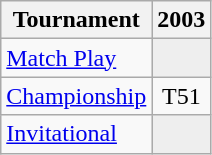<table class="wikitable" style="text-align:center;">
<tr>
<th>Tournament</th>
<th>2003</th>
</tr>
<tr>
<td align="left"><a href='#'>Match Play</a></td>
<td style="background:#eeeeee;"></td>
</tr>
<tr>
<td align="left"><a href='#'>Championship</a></td>
<td>T51</td>
</tr>
<tr>
<td align="left"><a href='#'>Invitational</a></td>
<td style="background:#eeeeee;"></td>
</tr>
</table>
